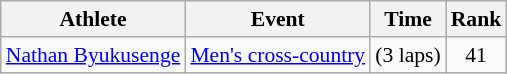<table class="wikitable" style="font-size:90%">
<tr>
<th>Athlete</th>
<th>Event</th>
<th>Time</th>
<th>Rank</th>
</tr>
<tr align=center>
<td align=left><a href='#'>Nathan Byukusenge</a></td>
<td align=left><a href='#'>Men's cross-country</a></td>
<td> (3 laps)</td>
<td>41</td>
</tr>
</table>
